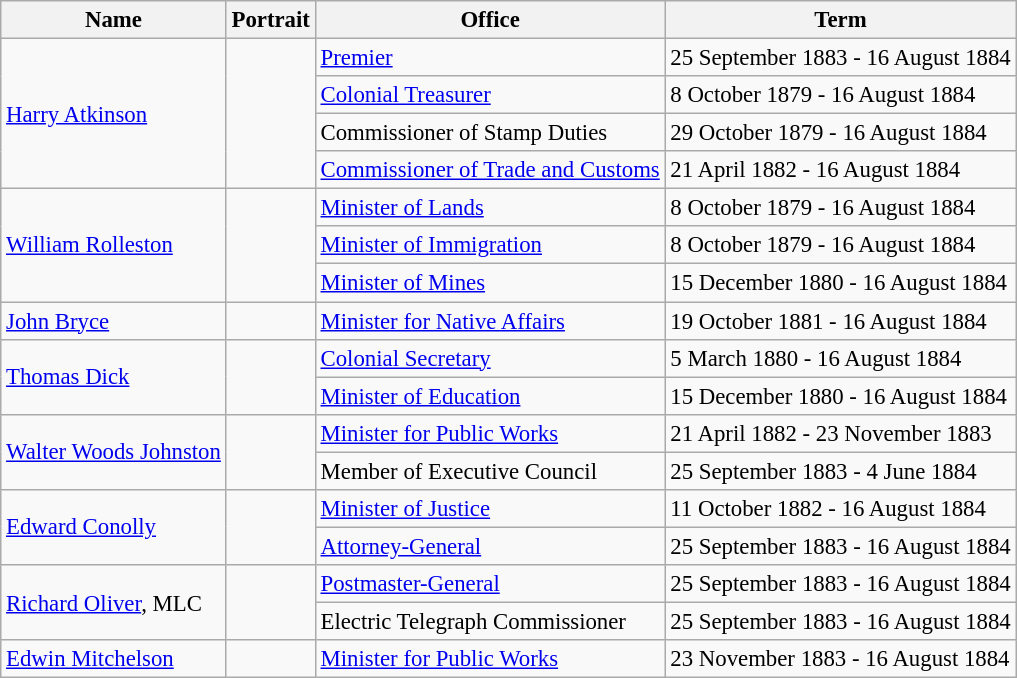<table class="wikitable" style="font-size: 95%;">
<tr>
<th>Name</th>
<th>Portrait</th>
<th>Office</th>
<th>Term</th>
</tr>
<tr>
<td rowspan=4><a href='#'>Harry Atkinson</a></td>
<td rowspan=4></td>
<td><a href='#'>Premier</a></td>
<td>25 September 1883 - 16 August 1884</td>
</tr>
<tr>
<td><a href='#'>Colonial Treasurer</a></td>
<td>8 October 1879 - 16 August 1884</td>
</tr>
<tr>
<td>Commissioner of Stamp Duties</td>
<td>29 October 1879 - 16 August 1884</td>
</tr>
<tr>
<td><a href='#'>Commissioner of Trade and Customs</a></td>
<td>21 April 1882 - 16 August 1884</td>
</tr>
<tr>
<td rowspan=3><a href='#'>William Rolleston</a></td>
<td rowspan=3></td>
<td><a href='#'>Minister of Lands</a></td>
<td>8 October 1879 - 16 August 1884</td>
</tr>
<tr>
<td><a href='#'>Minister of Immigration</a></td>
<td>8 October 1879 - 16 August 1884</td>
</tr>
<tr>
<td><a href='#'>Minister of Mines</a></td>
<td>15 December 1880 - 16 August 1884</td>
</tr>
<tr>
<td><a href='#'>John Bryce</a></td>
<td></td>
<td><a href='#'>Minister for Native Affairs</a></td>
<td>19 October 1881 - 16 August 1884</td>
</tr>
<tr>
<td rowspan=2><a href='#'>Thomas Dick</a></td>
<td rowspan=2></td>
<td><a href='#'>Colonial Secretary</a></td>
<td>5 March 1880 - 16 August 1884</td>
</tr>
<tr>
<td><a href='#'>Minister of Education</a></td>
<td>15 December 1880 - 16 August 1884</td>
</tr>
<tr>
<td rowspan=2><a href='#'>Walter Woods Johnston</a></td>
<td rowspan=2></td>
<td><a href='#'>Minister for Public Works</a></td>
<td>21 April 1882 - 23 November 1883</td>
</tr>
<tr>
<td>Member of Executive Council</td>
<td>25 September 1883 - 4 June 1884</td>
</tr>
<tr>
<td rowspan=2><a href='#'>Edward Conolly</a></td>
<td rowspan=2></td>
<td><a href='#'>Minister of Justice</a></td>
<td>11 October 1882 - 16 August 1884</td>
</tr>
<tr>
<td><a href='#'>Attorney-General</a></td>
<td>25 September 1883 - 16 August 1884</td>
</tr>
<tr>
<td rowspan=2><a href='#'>Richard Oliver</a>, MLC</td>
<td rowspan=2></td>
<td><a href='#'>Postmaster-General</a></td>
<td>25 September 1883 - 16 August 1884</td>
</tr>
<tr>
<td>Electric Telegraph Commissioner</td>
<td>25 September 1883 - 16 August 1884</td>
</tr>
<tr>
<td><a href='#'>Edwin Mitchelson</a></td>
<td></td>
<td><a href='#'>Minister for Public Works</a></td>
<td>23 November 1883 - 16 August 1884</td>
</tr>
</table>
